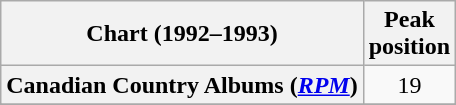<table class="wikitable sortable plainrowheaders" style="text-align:center">
<tr>
<th scope="col">Chart (1992–1993)</th>
<th scope="col">Peak<br>position</th>
</tr>
<tr>
<th scope="row">Canadian Country Albums (<em><a href='#'>RPM</a></em>)</th>
<td>19</td>
</tr>
<tr>
</tr>
<tr>
</tr>
<tr>
</tr>
</table>
